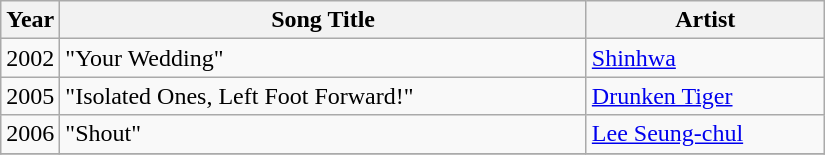<table class="wikitable" style="width:550px">
<tr>
<th width=10>Year</th>
<th>Song Title</th>
<th>Artist</th>
</tr>
<tr>
<td>2002</td>
<td>"Your Wedding" </td>
<td><a href='#'>Shinhwa</a></td>
</tr>
<tr>
<td>2005</td>
<td>"Isolated Ones, Left Foot Forward!" </td>
<td><a href='#'>Drunken Tiger</a></td>
</tr>
<tr>
<td>2006</td>
<td>"Shout" </td>
<td><a href='#'>Lee Seung-chul</a></td>
</tr>
<tr>
</tr>
</table>
